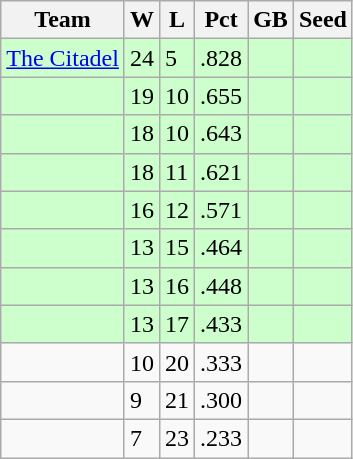<table class="wikitable">
<tr>
<th>Team</th>
<th>W</th>
<th>L</th>
<th>Pct</th>
<th>GB</th>
<th>Seed</th>
</tr>
<tr bgcolor="#ccffcc">
<td><a href='#'>The Citadel</a></td>
<td>24</td>
<td>5</td>
<td>.828</td>
<td></td>
<td></td>
</tr>
<tr bgcolor="#ccffcc">
<td></td>
<td>19</td>
<td>10</td>
<td>.655</td>
<td></td>
<td></td>
</tr>
<tr bgcolor="#ccffcc">
<td></td>
<td>18</td>
<td>10</td>
<td>.643</td>
<td></td>
<td></td>
</tr>
<tr bgcolor="#ccffcc">
<td></td>
<td>18</td>
<td>11</td>
<td>.621</td>
<td></td>
<td></td>
</tr>
<tr bgcolor="#ccffcc">
<td></td>
<td>16</td>
<td>12</td>
<td>.571</td>
<td></td>
<td></td>
</tr>
<tr bgcolor="#ccffcc">
<td></td>
<td>13</td>
<td>15</td>
<td>.464</td>
<td></td>
<td></td>
</tr>
<tr bgcolor="#ccffcc">
<td></td>
<td>13</td>
<td>16</td>
<td>.448</td>
<td></td>
<td></td>
</tr>
<tr bgcolor="#ccffcc">
<td></td>
<td>13</td>
<td>17</td>
<td>.433</td>
<td></td>
<td></td>
</tr>
<tr>
<td></td>
<td>10</td>
<td>20</td>
<td>.333</td>
<td></td>
<td></td>
</tr>
<tr>
<td></td>
<td>9</td>
<td>21</td>
<td>.300</td>
<td></td>
<td></td>
</tr>
<tr>
<td></td>
<td>7</td>
<td>23</td>
<td>.233</td>
<td></td>
<td></td>
</tr>
</table>
